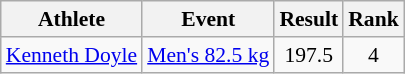<table class=wikitable style="font-size:90%">
<tr>
<th>Athlete</th>
<th>Event</th>
<th>Result</th>
<th>Rank</th>
</tr>
<tr>
<td><a href='#'>Kenneth Doyle</a></td>
<td><a href='#'>Men's 82.5 kg</a></td>
<td style="text-align:center;">197.5</td>
<td style="text-align:center;">4</td>
</tr>
</table>
